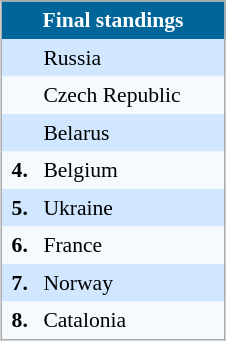<table align=center cellpadding="4" cellspacing="0" style="background: #f9f9f9; border: 1px #aaa solid; border-collapse: collapse; font-size: 90%;" width=150>
<tr align=center bgcolor=#006699 style="color:white;">
<th width=100% colspan=2>Final standings</th>
</tr>
<tr align=center bgcolor=#D0E7FF>
<td></td>
<td align=left> Russia</td>
</tr>
<tr align=center bgcolor=#f5faff>
<td></td>
<td align=left> Czech Republic</td>
</tr>
<tr align=center bgcolor=#D0E7FF>
<td></td>
<td align=left> Belarus</td>
</tr>
<tr align=center bgcolor=#f5faff>
<td><strong>4.</strong></td>
<td align=left> Belgium</td>
</tr>
<tr align=center bgcolor=#D0E7FF>
<td><strong>5.</strong></td>
<td align=left> Ukraine</td>
</tr>
<tr align=center bgcolor=#f5faff>
<td><strong>6.</strong></td>
<td align=left> France</td>
</tr>
<tr align=center bgcolor=#D0E7FF>
<td><strong>7.</strong></td>
<td align=left> Norway</td>
</tr>
<tr align=center bgcolor=#f5faff>
<td><strong>8.</strong></td>
<td align=left> Catalonia</td>
</tr>
</table>
